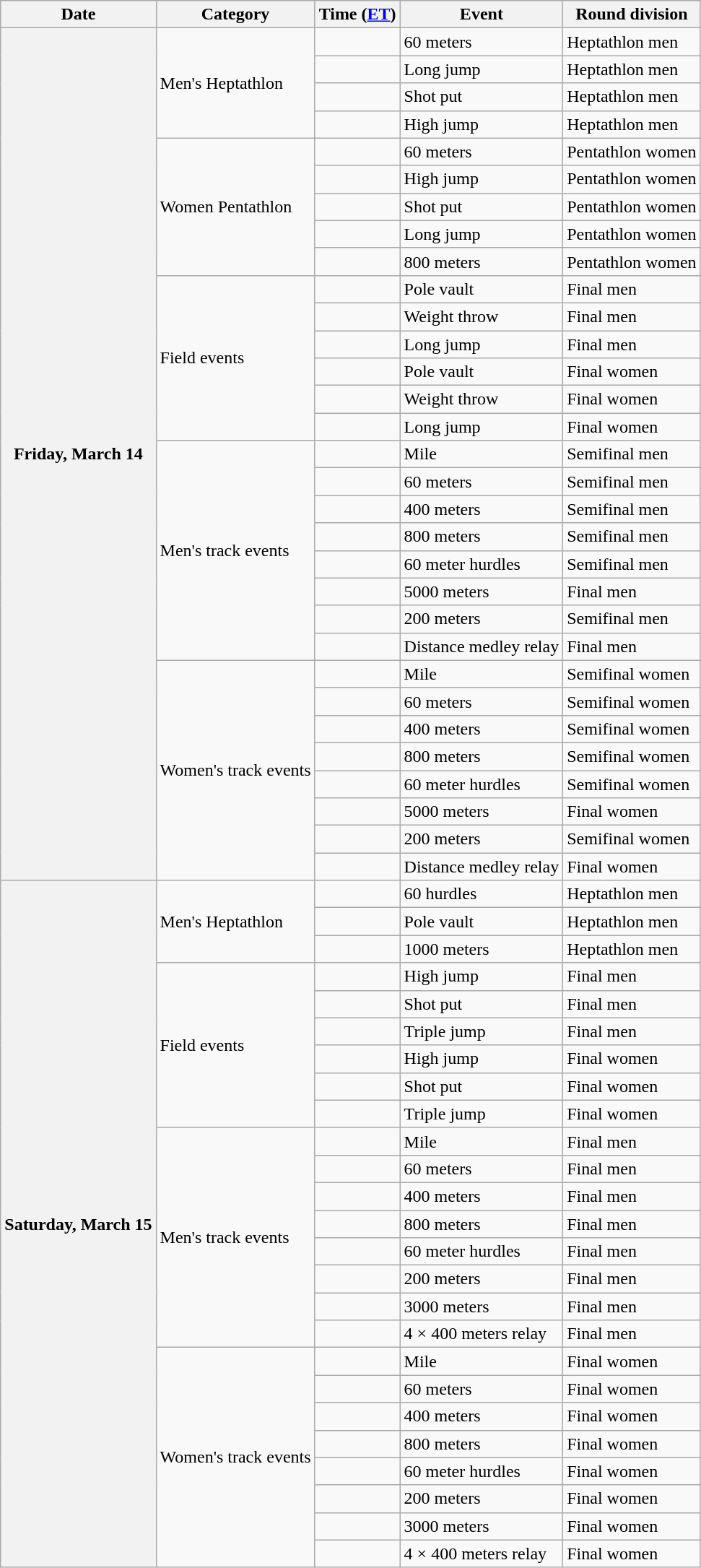<table class="wikitable plainrowheaders sortable">
<tr>
<th scope="col">Date</th>
<th scope="col">Category</th>
<th scope="col">Time (<a href='#'>ET</a>)</th>
<th scope="col">Event</th>
<th scope="col">Round division</th>
</tr>
<tr>
<th scope="row" rowspan="31">Friday, March 14</th>
<td rowspan="4">Men's Heptathlon</td>
<td></td>
<td>60 meters</td>
<td>Heptathlon men</td>
</tr>
<tr>
<td></td>
<td>Long jump</td>
<td>Heptathlon men</td>
</tr>
<tr>
<td></td>
<td>Shot put</td>
<td>Heptathlon men</td>
</tr>
<tr>
<td></td>
<td>High jump</td>
<td>Heptathlon men</td>
</tr>
<tr>
<td rowspan="5">Women Pentathlon</td>
<td></td>
<td>60 meters</td>
<td>Pentathlon women</td>
</tr>
<tr>
<td></td>
<td>High jump</td>
<td>Pentathlon women</td>
</tr>
<tr>
<td></td>
<td>Shot put</td>
<td>Pentathlon women</td>
</tr>
<tr>
<td></td>
<td>Long jump</td>
<td>Pentathlon women</td>
</tr>
<tr>
<td></td>
<td>800 meters</td>
<td>Pentathlon women</td>
</tr>
<tr>
<td rowspan="6">Field events</td>
<td></td>
<td>Pole vault</td>
<td>Final men</td>
</tr>
<tr>
<td></td>
<td>Weight throw</td>
<td>Final men</td>
</tr>
<tr>
<td></td>
<td>Long jump</td>
<td>Final men</td>
</tr>
<tr>
<td></td>
<td>Pole vault</td>
<td>Final women</td>
</tr>
<tr>
<td></td>
<td>Weight throw</td>
<td>Final women</td>
</tr>
<tr>
<td></td>
<td>Long jump</td>
<td>Final women</td>
</tr>
<tr>
<td rowspan="8">Men's track events</td>
<td></td>
<td>Mile</td>
<td>Semifinal men</td>
</tr>
<tr>
<td></td>
<td>60 meters</td>
<td>Semifinal men</td>
</tr>
<tr>
<td></td>
<td>400 meters</td>
<td>Semifinal men</td>
</tr>
<tr>
<td></td>
<td>800 meters</td>
<td>Semifinal men</td>
</tr>
<tr>
<td></td>
<td>60 meter hurdles</td>
<td>Semifinal men</td>
</tr>
<tr>
<td></td>
<td>5000 meters</td>
<td>Final men</td>
</tr>
<tr>
<td></td>
<td>200 meters</td>
<td>Semifinal men</td>
</tr>
<tr>
<td></td>
<td>Distance medley relay</td>
<td>Final men</td>
</tr>
<tr>
<td rowspan="8">Women's track events</td>
<td></td>
<td>Mile</td>
<td>Semifinal women</td>
</tr>
<tr>
<td></td>
<td>60 meters</td>
<td>Semifinal women</td>
</tr>
<tr>
<td></td>
<td>400 meters</td>
<td>Semifinal women</td>
</tr>
<tr>
<td></td>
<td>800 meters</td>
<td>Semifinal women</td>
</tr>
<tr>
<td></td>
<td>60 meter hurdles</td>
<td>Semifinal women</td>
</tr>
<tr>
<td></td>
<td>5000 meters</td>
<td>Final women</td>
</tr>
<tr>
<td></td>
<td>200 meters</td>
<td>Semifinal women</td>
</tr>
<tr>
<td></td>
<td>Distance medley relay</td>
<td>Final women</td>
</tr>
<tr>
<th scope="row" rowspan="25">Saturday, March 15</th>
<td rowspan="3">Men's Heptathlon</td>
<td></td>
<td>60 hurdles</td>
<td>Heptathlon men</td>
</tr>
<tr>
<td></td>
<td>Pole vault</td>
<td>Heptathlon men</td>
</tr>
<tr>
<td></td>
<td>1000 meters</td>
<td>Heptathlon men</td>
</tr>
<tr>
<td rowspan="6">Field events</td>
<td></td>
<td>High jump</td>
<td>Final men</td>
</tr>
<tr>
<td></td>
<td>Shot put</td>
<td>Final men</td>
</tr>
<tr>
<td></td>
<td>Triple jump</td>
<td>Final men</td>
</tr>
<tr>
<td></td>
<td>High jump</td>
<td>Final women</td>
</tr>
<tr>
<td></td>
<td>Shot put</td>
<td>Final women</td>
</tr>
<tr>
<td></td>
<td>Triple jump</td>
<td>Final women</td>
</tr>
<tr>
<td rowspan="8">Men's track events</td>
<td></td>
<td>Mile</td>
<td>Final men</td>
</tr>
<tr>
<td></td>
<td>60 meters</td>
<td>Final men</td>
</tr>
<tr>
<td></td>
<td>400 meters</td>
<td>Final men</td>
</tr>
<tr>
<td></td>
<td>800 meters</td>
<td>Final men</td>
</tr>
<tr>
<td></td>
<td>60 meter hurdles</td>
<td>Final men</td>
</tr>
<tr>
<td></td>
<td>200 meters</td>
<td>Final men</td>
</tr>
<tr>
<td></td>
<td>3000 meters</td>
<td>Final men</td>
</tr>
<tr>
<td></td>
<td>4 × 400 meters relay</td>
<td>Final men</td>
</tr>
<tr>
<td rowspan="8">Women's track events</td>
<td></td>
<td>Mile</td>
<td>Final women</td>
</tr>
<tr>
<td></td>
<td>60 meters</td>
<td>Final women</td>
</tr>
<tr>
<td></td>
<td>400 meters</td>
<td>Final women</td>
</tr>
<tr>
<td></td>
<td>800 meters</td>
<td>Final women</td>
</tr>
<tr>
<td></td>
<td>60 meter hurdles</td>
<td>Final women</td>
</tr>
<tr>
<td></td>
<td>200 meters</td>
<td>Final women</td>
</tr>
<tr>
<td></td>
<td>3000 meters</td>
<td>Final women</td>
</tr>
<tr>
<td></td>
<td>4 × 400 meters relay</td>
<td>Final women</td>
</tr>
</table>
